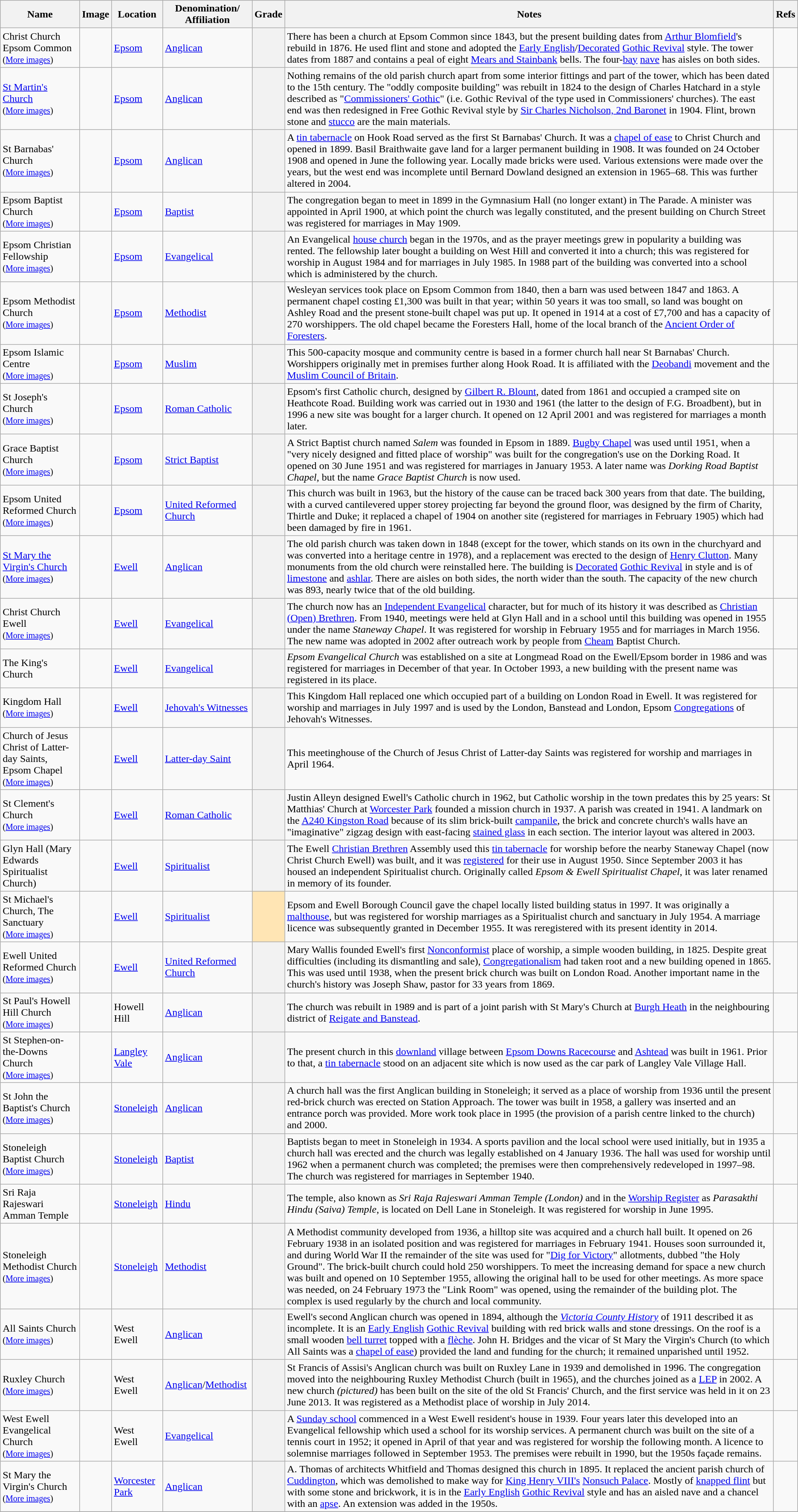<table class="wikitable sortable">
<tr>
<th align="center">Name</th>
<th align="center" class="unsortable">Image</th>
<th align="center">Location</th>
<th align="center">Denomination/<br>Affiliation</th>
<th align="center">Grade</th>
<th align="center" class="unsortable">Notes</th>
<th align="center" class="unsortable">Refs</th>
</tr>
<tr>
<td>Christ Church Epsom Common<br><small>(<a href='#'>More images</a>)</small></td>
<td></td>
<td><a href='#'>Epsom</a><br></td>
<td><a href='#'>Anglican</a></td>
<th></th>
<td>There has been a church at Epsom Common since 1843, but the present building dates from <a href='#'>Arthur Blomfield</a>'s rebuild in 1876.  He used flint and stone and adopted the <a href='#'>Early English</a>/<a href='#'>Decorated</a> <a href='#'>Gothic Revival</a> style.  The tower dates from 1887 and contains a peal of eight <a href='#'>Mears and Stainbank</a> bells.  The four-<a href='#'>bay</a> <a href='#'>nave</a> has aisles on both sides.</td>
<td><br></td>
</tr>
<tr>
<td><a href='#'>St Martin's Church</a><br><small>(<a href='#'>More images</a>)</small></td>
<td></td>
<td><a href='#'>Epsom</a><br></td>
<td><a href='#'>Anglican</a></td>
<th></th>
<td>Nothing remains of the old parish church apart from some interior fittings and part of the tower, which has been dated to the 15th century.  The "oddly composite building" was rebuilt in 1824 to the design of Charles Hatchard in a style described as "<a href='#'>Commissioners' Gothic</a>" (i.e. Gothic Revival of the type used in Commissioners' churches).  The east end was then redesigned in Free Gothic Revival style by <a href='#'>Sir Charles Nicholson, 2nd Baronet</a> in 1904.  Flint, brown stone and <a href='#'>stucco</a> are the main materials.</td>
<td><br></td>
</tr>
<tr>
<td>St Barnabas' Church<br><small>(<a href='#'>More images</a>)</small></td>
<td></td>
<td><a href='#'>Epsom</a><br></td>
<td><a href='#'>Anglican</a></td>
<th align="center"></th>
<td>A <a href='#'>tin tabernacle</a> on Hook Road served as the first St Barnabas' Church.  It was a <a href='#'>chapel of ease</a> to Christ Church and opened in 1899.  Basil Braithwaite gave land for a larger permanent building in 1908.  It was founded on 24 October 1908 and opened in June the following year.  Locally made bricks were used.  Various extensions were made over the years, but the west end was incomplete until Bernard Dowland designed an extension in 1965–68.  This was further altered in 2004.</td>
<td></td>
</tr>
<tr>
<td>Epsom Baptist Church<br><small>(<a href='#'>More images</a>)</small></td>
<td></td>
<td><a href='#'>Epsom</a><br></td>
<td><a href='#'>Baptist</a></td>
<th align="center"></th>
<td>The congregation began to meet in 1899 in the Gymnasium Hall (no longer extant) in The Parade.  A minister was appointed in April 1900, at which point the church was legally constituted, and the present building on Church Street was registered for marriages in May 1909.</td>
<td><br></td>
</tr>
<tr>
<td>Epsom Christian Fellowship<br><small>(<a href='#'>More images</a>)</small></td>
<td></td>
<td><a href='#'>Epsom</a><br></td>
<td><a href='#'>Evangelical</a></td>
<th align="center"></th>
<td>An Evangelical <a href='#'>house church</a> began in the 1970s, and as the prayer meetings grew in popularity a building was rented.  The fellowship later bought a building on West Hill and converted it into a church; this was registered for worship in August 1984 and for marriages in July 1985.  In 1988 part of the building was converted into a school which is administered by the church.</td>
<td><br></td>
</tr>
<tr>
<td>Epsom Methodist Church<br><small>(<a href='#'>More images</a>)</small></td>
<td></td>
<td><a href='#'>Epsom</a><br></td>
<td><a href='#'>Methodist</a></td>
<th align="center"></th>
<td>Wesleyan services took place on Epsom Common from 1840, then a barn was used between 1847 and 1863.  A permanent chapel costing £1,300 was built in that year; within 50 years it was too small, so land was bought on Ashley Road and the present stone-built chapel was put up.  It opened in 1914 at a cost of £7,700 and has a capacity of 270 worshippers.  The old chapel became the Foresters Hall, home of the local branch of the <a href='#'>Ancient Order of Foresters</a>.</td>
<td><br><br></td>
</tr>
<tr>
<td>Epsom Islamic Centre<br><small>(<a href='#'>More images</a>)</small></td>
<td></td>
<td><a href='#'>Epsom</a><br></td>
<td><a href='#'>Muslim</a></td>
<th align="center"></th>
<td>This 500-capacity mosque and community centre is based in a former church hall near St Barnabas' Church.  Worshippers originally met in premises further along Hook Road.  It is affiliated with the <a href='#'>Deobandi</a> movement and the <a href='#'>Muslim Council of Britain</a>.</td>
<td></td>
</tr>
<tr>
<td>St Joseph's Church<br><small>(<a href='#'>More images</a>)</small></td>
<td></td>
<td><a href='#'>Epsom</a><br></td>
<td><a href='#'>Roman Catholic</a></td>
<th align="center"></th>
<td>Epsom's first Catholic church, designed by <a href='#'>Gilbert R. Blount</a>, dated from 1861 and occupied a cramped site on Heathcote Road.  Building work was carried out in 1930 and 1961 (the latter to the design of F.G. Broadbent), but in 1996 a new site was bought for a larger church.  It opened on 12 April 2001 and was registered for marriages a month later.</td>
<td><br><br></td>
</tr>
<tr>
<td>Grace Baptist Church<br><small>(<a href='#'>More images</a>)</small></td>
<td></td>
<td><a href='#'>Epsom</a><br></td>
<td><a href='#'>Strict Baptist</a></td>
<th align="center"></th>
<td>A Strict Baptist church named <em>Salem</em> was founded in Epsom in 1889.  <a href='#'>Bugby Chapel</a> was used until 1951, when a "very nicely designed and fitted place of worship" was built for the congregation's use on the Dorking Road.  It opened on 30 June 1951 and was registered for marriages in January 1953.  A later name was <em>Dorking Road Baptist Chapel</em>, but the name <em>Grace Baptist Church</em> is now used.</td>
<td><br><br></td>
</tr>
<tr>
<td>Epsom United Reformed Church<br><small>(<a href='#'>More images</a>)</small></td>
<td></td>
<td><a href='#'>Epsom</a><br></td>
<td><a href='#'>United Reformed Church</a></td>
<th align="center"></th>
<td>This church was built in 1963, but the history of the cause can be traced back 300 years from that date.  The building, with a curved cantilevered upper storey projecting far beyond the ground floor, was designed by the firm of Charity, Thirtle and Duke; it replaced a chapel of 1904 on another site (registered for marriages in February 1905) which had been damaged by fire in 1961.</td>
<td><br><br><br></td>
</tr>
<tr>
<td><a href='#'>St Mary the Virgin's Church</a><br><small>(<a href='#'>More images</a>)</small></td>
<td></td>
<td><a href='#'>Ewell</a><br></td>
<td><a href='#'>Anglican</a></td>
<th></th>
<td>The old parish church was taken down in 1848 (except for the tower, which stands on its own in the churchyard and was converted into a heritage centre in 1978), and a replacement was erected to the design of <a href='#'>Henry Clutton</a>.  Many monuments from the old church were reinstalled here.  The building is <a href='#'>Decorated</a> <a href='#'>Gothic Revival</a> in style and is of <a href='#'>limestone</a> and <a href='#'>ashlar</a>.  There are aisles on both sides, the north wider than the south.  The capacity of the new church was 893, nearly twice that of the old building.</td>
<td><br></td>
</tr>
<tr>
<td>Christ Church Ewell<br><small>(<a href='#'>More images</a>)</small></td>
<td></td>
<td><a href='#'>Ewell</a><br></td>
<td><a href='#'>Evangelical</a></td>
<th align="center"></th>
<td>The church now has an <a href='#'>Independent Evangelical</a> character, but for much of its history it was described as <a href='#'>Christian (Open) Brethren</a>.  From 1940, meetings were held at Glyn Hall and in a school until this building was opened in 1955 under the name <em>Staneway Chapel</em>.  It was registered for worship in February 1955 and for marriages in March 1956.  The new name was adopted in 2002 after outreach work by people from <a href='#'>Cheam</a> Baptist Church.</td>
<td><br></td>
</tr>
<tr>
<td>The King's Church</td>
<td></td>
<td><a href='#'>Ewell</a><br></td>
<td><a href='#'>Evangelical</a></td>
<th align="center"></th>
<td><em>Epsom Evangelical Church</em> was established on a site at Longmead Road on the Ewell/Epsom border in 1986 and was registered for marriages in December of that year.  In October 1993, a new building with the present name was registered in its place.</td>
<td><br></td>
</tr>
<tr>
<td>Kingdom Hall<br><small>(<a href='#'>More images</a>)</small></td>
<td></td>
<td><a href='#'>Ewell</a><br></td>
<td><a href='#'>Jehovah's Witnesses</a></td>
<th align="center"></th>
<td>This Kingdom Hall replaced one which occupied part of a building on London Road in Ewell.  It was registered for worship and marriages in July 1997 and is used by the London, Banstead and London, Epsom <a href='#'>Congregations</a> of Jehovah's Witnesses.</td>
<td><br></td>
</tr>
<tr>
<td>Church of Jesus Christ of Latter-day Saints, Epsom Chapel<br><small>(<a href='#'>More images</a>)</small></td>
<td></td>
<td><a href='#'>Ewell</a><br></td>
<td><a href='#'>Latter-day Saint</a></td>
<th align="center"></th>
<td>This meetinghouse of the Church of Jesus Christ of Latter-day Saints was registered for worship and marriages in April 1964.</td>
<td></td>
</tr>
<tr>
<td>St Clement's Church<br><small>(<a href='#'>More images</a>)</small></td>
<td></td>
<td><a href='#'>Ewell</a><br></td>
<td><a href='#'>Roman Catholic</a></td>
<th align="center"></th>
<td>Justin Alleyn designed Ewell's Catholic church in 1962, but Catholic worship in the town predates this by 25 years: St Matthias' Church at <a href='#'>Worcester Park</a> founded a mission church in 1937.  A parish was created in 1941.  A landmark on the <a href='#'>A240 Kingston Road</a> because of its slim brick-built <a href='#'>campanile</a>, the brick and concrete church's walls have an "imaginative" zigzag design with east-facing <a href='#'>stained glass</a> in each section.  The interior layout was altered in 2003.</td>
<td><br><br></td>
</tr>
<tr>
<td>Glyn Hall (Mary Edwards Spiritualist Church)</td>
<td></td>
<td><a href='#'>Ewell</a><br></td>
<td><a href='#'>Spiritualist</a></td>
<th align="center"></th>
<td>The Ewell <a href='#'>Christian Brethren</a> Assembly used this <a href='#'>tin tabernacle</a> for worship before the nearby Staneway Chapel (now Christ Church Ewell) was built, and it was <a href='#'>registered</a> for their use in August 1950.  Since September 2003 it has housed an independent Spiritualist church.  Originally called <em>Epsom & Ewell Spiritualist Chapel</em>, it was later renamed in memory of its founder.</td>
<td><br></td>
</tr>
<tr>
<td>St Michael's Church, The Sanctuary<br><small>(<a href='#'>More images</a>)</small></td>
<td></td>
<td><a href='#'>Ewell</a><br></td>
<td><a href='#'>Spiritualist</a></td>
<th align="center" style="background-color: #FFE5B4"></th>
<td>Epsom and Ewell Borough Council gave the chapel locally listed building status in 1997.  It was originally a <a href='#'>malthouse</a>, but was registered for worship marriages as a Spiritualist church and sanctuary in July 1954.  A marriage licence was subsequently granted in December 1955.  It was reregistered with its present identity in 2014.</td>
<td><br><br></td>
</tr>
<tr>
<td>Ewell United Reformed Church<br><small>(<a href='#'>More images</a>)</small></td>
<td></td>
<td><a href='#'>Ewell</a><br></td>
<td><a href='#'>United Reformed Church</a></td>
<th align="center"></th>
<td>Mary Wallis founded Ewell's first <a href='#'>Nonconformist</a> place of worship, a simple wooden building, in 1825.  Despite great difficulties (including its dismantling and sale), <a href='#'>Congregationalism</a> had taken root and a new building opened in 1865.  This was used until 1938, when the present brick church was built on London Road.    Another important name in the church's history was Joseph Shaw, pastor for 33 years from 1869.</td>
<td><br><br></td>
</tr>
<tr>
<td>St Paul's Howell Hill Church<br><small>(<a href='#'>More images</a>)</small></td>
<td></td>
<td>Howell Hill<br></td>
<td><a href='#'>Anglican</a></td>
<th align="center"></th>
<td>The church was rebuilt in 1989 and is part of a joint parish with St Mary's Church at <a href='#'>Burgh Heath</a> in the neighbouring district of <a href='#'>Reigate and Banstead</a>.</td>
<td></td>
</tr>
<tr>
<td>St Stephen-on-the-Downs Church<br><small>(<a href='#'>More images</a>)</small></td>
<td></td>
<td><a href='#'>Langley Vale</a><br></td>
<td><a href='#'>Anglican</a></td>
<th align="center"></th>
<td>The present church in this <a href='#'>downland</a> village between <a href='#'>Epsom Downs Racecourse</a> and <a href='#'>Ashtead</a> was built in 1961.  Prior to that, a <a href='#'>tin tabernacle</a> stood on an adjacent site which is now used as the car park of Langley Vale Village Hall.</td>
<td></td>
</tr>
<tr>
<td>St John the Baptist's Church<br><small>(<a href='#'>More images</a>)</small></td>
<td></td>
<td><a href='#'>Stoneleigh</a><br></td>
<td><a href='#'>Anglican</a></td>
<th align="center"></th>
<td>A church hall was the first Anglican building in Stoneleigh; it served as a place of worship from 1936 until the present red-brick church was erected on Station Approach.  The tower was built in 1958, a gallery was inserted and an entrance porch was provided.  More work took place in 1995 (the provision of a parish centre linked to the church) and 2000.</td>
<td></td>
</tr>
<tr>
<td>Stoneleigh Baptist Church<br><small>(<a href='#'>More images</a>)</small></td>
<td></td>
<td><a href='#'>Stoneleigh</a><br></td>
<td><a href='#'>Baptist</a></td>
<th align="center"></th>
<td>Baptists began to meet in Stoneleigh in 1934.  A sports pavilion and the local school were used initially, but in 1935 a church hall was erected and the church was legally established on 4 January 1936.  The hall was used for worship until 1962 when a permanent church was completed; the premises were then comprehensively redeveloped in 1997–98.  The church was registered for marriages in September 1940.</td>
<td><br></td>
</tr>
<tr>
<td>Sri Raja Rajeswari Amman Temple</td>
<td></td>
<td><a href='#'>Stoneleigh</a><br></td>
<td><a href='#'>Hindu</a></td>
<th align="center"></th>
<td>The temple, also known as <em>Sri Raja Rajeswari Amman Temple (London)</em> and in the <a href='#'>Worship Register</a> as <em>Parasakthi Hindu (Saiva) Temple</em>, is located on Dell Lane in Stoneleigh.  It was registered for worship in June 1995.</td>
<td> </td>
</tr>
<tr>
<td>Stoneleigh Methodist Church<br><small>(<a href='#'>More images</a>)</small></td>
<td></td>
<td><a href='#'>Stoneleigh</a><br></td>
<td><a href='#'>Methodist</a></td>
<th align="center"></th>
<td>A Methodist community developed from 1936, a hilltop site was acquired and a church hall built.  It opened on 26 February 1938 in an isolated position and was registered for marriages in February 1941.  Houses soon surrounded it, and during World War II the remainder of the site was used for "<a href='#'>Dig for Victory</a>" allotments, dubbed "the Holy Ground".  The brick-built church could hold 250 worshippers.  To meet the increasing demand for space a new church was built and opened on 10 September 1955, allowing the original hall to be used for other meetings.  As more space was needed, on 24 February 1973 the "Link Room" was opened, using the remainder of the building plot.  The complex is used regularly by the church and local community.</td>
<td><br></td>
</tr>
<tr>
<td>All Saints Church<br><small>(<a href='#'>More images</a>)</small></td>
<td></td>
<td>West Ewell<br></td>
<td><a href='#'>Anglican</a></td>
<th align="center"></th>
<td>Ewell's second Anglican church was opened in 1894, although the <em><a href='#'>Victoria County History</a></em> of 1911 described it as incomplete.  It is an <a href='#'>Early English</a> <a href='#'>Gothic Revival</a> building with red brick walls and stone dressings.  On the roof is a small wooden <a href='#'>bell turret</a> topped with a <a href='#'>flèche</a>.  John H. Bridges and the vicar of St Mary the Virgin's Church (to which All Saints was a <a href='#'>chapel of ease</a>) provided the land and funding for the church; it remained unparished until 1952.</td>
<td></td>
</tr>
<tr>
<td>Ruxley Church<br><small>(<a href='#'>More images</a>)</small></td>
<td></td>
<td>West Ewell<br></td>
<td><a href='#'>Anglican</a>/<a href='#'>Methodist</a></td>
<th align="center"></th>
<td>St Francis of Assisi's Anglican church was built on Ruxley Lane in 1939 and demolished in 1996.  The congregation moved into the neighbouring Ruxley Methodist Church (built in 1965), and the churches joined as a <a href='#'>LEP</a> in 2002.  A new church <em>(pictured)</em> has been built on the site of the old St Francis' Church, and the first service was held in it on 23 June 2013.  It was registered as a Methodist place of worship in July 2014.</td>
<td><br><br></td>
</tr>
<tr>
<td>West Ewell Evangelical Church<br><small>(<a href='#'>More images</a>)</small></td>
<td></td>
<td>West Ewell<br></td>
<td><a href='#'>Evangelical</a></td>
<th align="center"></th>
<td>A <a href='#'>Sunday school</a> commenced in a West Ewell resident's house in 1939.  Four years later this developed into an Evangelical fellowship which used a school for its worship services.  A permanent church was built on the site of a tennis court in 1952; it opened in April of that year and was registered for worship the following month.  A licence to solemnise marriages followed in September 1953.  The premises were rebuilt in 1990, but the 1950s façade remains.</td>
<td><br></td>
</tr>
<tr>
<td>St Mary the Virgin's Church<br><small>(<a href='#'>More images</a>)</small></td>
<td></td>
<td><a href='#'>Worcester Park</a><br></td>
<td><a href='#'>Anglican</a></td>
<th></th>
<td>A. Thomas of architects Whitfield and Thomas designed this church in 1895.  It replaced the ancient parish church of <a href='#'>Cuddington</a>, which was demolished to make way for <a href='#'>King Henry VIII's</a> <a href='#'>Nonsuch Palace</a>.  Mostly of <a href='#'>knapped flint</a> but with some stone and brickwork, it is in the <a href='#'>Early English</a> <a href='#'>Gothic Revival</a> style and has an aisled nave and a chancel with an <a href='#'>apse</a>.  An extension was added in the 1950s.</td>
<td><br></td>
</tr>
<tr>
</tr>
</table>
